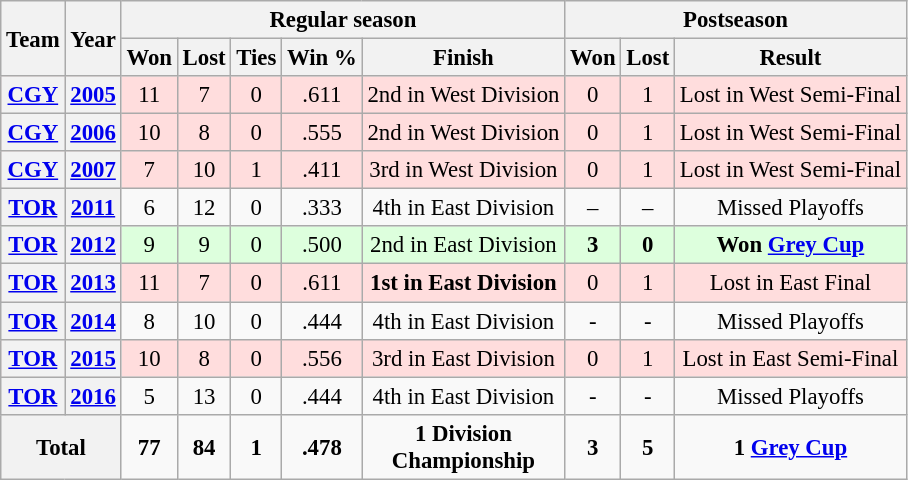<table class="wikitable" style="font-size: 95%; text-align:center;">
<tr>
<th rowspan="2">Team</th>
<th rowspan="2">Year</th>
<th colspan="5">Regular season</th>
<th colspan="4">Postseason</th>
</tr>
<tr>
<th>Won</th>
<th>Lost</th>
<th>Ties</th>
<th>Win %</th>
<th>Finish</th>
<th>Won</th>
<th>Lost</th>
<th>Result</th>
</tr>
<tr ! style="background:#fdd;">
<th><a href='#'>CGY</a></th>
<th><a href='#'>2005</a></th>
<td>11</td>
<td>7</td>
<td>0</td>
<td>.611</td>
<td>2nd in West Division</td>
<td>0</td>
<td>1</td>
<td>Lost in West Semi-Final</td>
</tr>
<tr ! style="background:#fdd;">
<th><a href='#'>CGY</a></th>
<th><a href='#'>2006</a></th>
<td>10</td>
<td>8</td>
<td>0</td>
<td>.555</td>
<td>2nd in West Division</td>
<td>0</td>
<td>1</td>
<td>Lost in West Semi-Final</td>
</tr>
<tr ! style="background:#fdd;">
<th><a href='#'>CGY</a></th>
<th><a href='#'>2007</a></th>
<td>7</td>
<td>10</td>
<td>1</td>
<td>.411</td>
<td>3rd in West Division</td>
<td>0</td>
<td>1</td>
<td>Lost in West Semi-Final</td>
</tr>
<tr>
<th><a href='#'>TOR</a></th>
<th><a href='#'>2011</a></th>
<td>6</td>
<td>12</td>
<td>0</td>
<td>.333</td>
<td>4th in East Division</td>
<td>–</td>
<td>–</td>
<td>Missed Playoffs</td>
</tr>
<tr ! style="background:#dfd;">
<th><a href='#'>TOR</a></th>
<th><a href='#'>2012</a></th>
<td>9</td>
<td>9</td>
<td>0</td>
<td>.500</td>
<td>2nd in East Division</td>
<td><strong>3</strong></td>
<td><strong>0</strong></td>
<td><strong>Won <a href='#'>Grey Cup</a></strong></td>
</tr>
<tr ! style="background:#fdd;">
<th><a href='#'>TOR</a></th>
<th><a href='#'>2013</a></th>
<td>11</td>
<td>7</td>
<td>0</td>
<td>.611</td>
<td><strong>1st in East Division</strong></td>
<td>0</td>
<td>1</td>
<td>Lost in East Final</td>
</tr>
<tr>
<th><a href='#'>TOR</a></th>
<th><a href='#'>2014</a></th>
<td>8</td>
<td>10</td>
<td>0</td>
<td>.444</td>
<td>4th in East Division</td>
<td>-</td>
<td>-</td>
<td>Missed Playoffs</td>
</tr>
<tr ! style="background:#fdd;">
<th><a href='#'>TOR</a></th>
<th><a href='#'>2015</a></th>
<td>10</td>
<td>8</td>
<td>0</td>
<td>.556</td>
<td>3rd in East Division</td>
<td>0</td>
<td>1</td>
<td>Lost in East Semi-Final</td>
</tr>
<tr>
<th><a href='#'>TOR</a></th>
<th><a href='#'>2016</a></th>
<td>5</td>
<td>13</td>
<td>0</td>
<td>.444</td>
<td>4th in East Division</td>
<td>-</td>
<td>-</td>
<td>Missed Playoffs</td>
</tr>
<tr>
<th colspan="2"><strong>Total</strong></th>
<td><strong>77</strong></td>
<td><strong>84</strong></td>
<td><strong>1</strong></td>
<td><strong>.478</strong></td>
<td><strong>1 Division<br>Championship</strong></td>
<td><strong>3</strong></td>
<td><strong>5</strong></td>
<td><strong>1 <a href='#'>Grey Cup</a></strong></td>
</tr>
</table>
